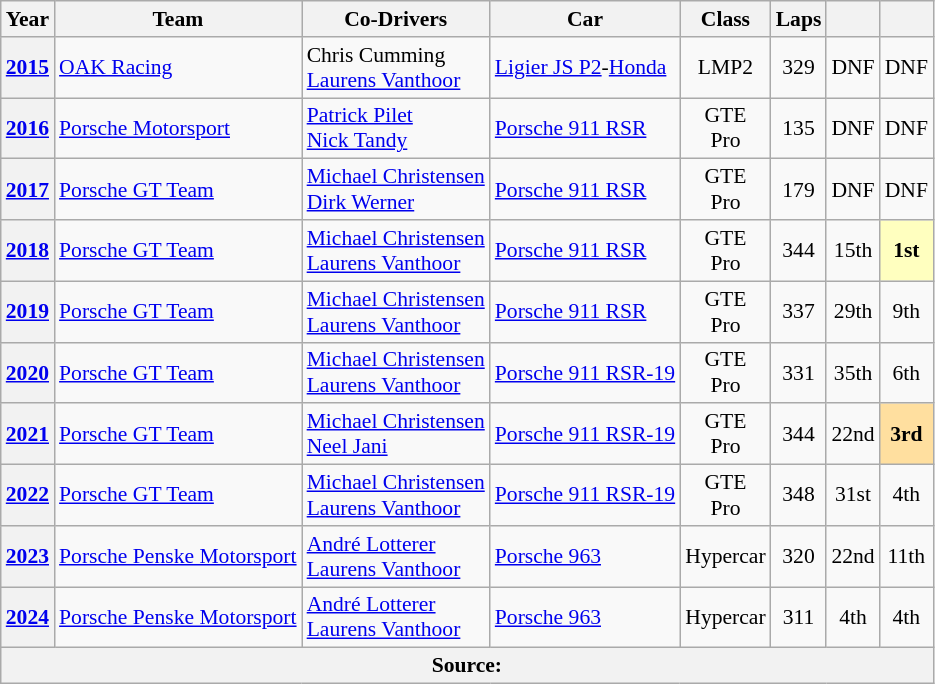<table class="wikitable" style="text-align:center; font-size:90%">
<tr>
<th>Year</th>
<th>Team</th>
<th>Co-Drivers</th>
<th>Car</th>
<th>Class</th>
<th>Laps</th>
<th></th>
<th></th>
</tr>
<tr>
<th><a href='#'>2015</a></th>
<td align="left"> <a href='#'>OAK Racing</a></td>
<td align="left"> Chris Cumming<br> <a href='#'>Laurens Vanthoor</a></td>
<td align="left"><a href='#'>Ligier JS P2</a>-<a href='#'>Honda</a></td>
<td>LMP2</td>
<td>329</td>
<td>DNF</td>
<td>DNF</td>
</tr>
<tr>
<th><a href='#'>2016</a></th>
<td align="left"> <a href='#'>Porsche Motorsport</a></td>
<td align="left"> <a href='#'>Patrick Pilet</a><br> <a href='#'>Nick Tandy</a></td>
<td align="left"><a href='#'>Porsche 911 RSR</a></td>
<td>GTE<br>Pro</td>
<td>135</td>
<td>DNF</td>
<td>DNF</td>
</tr>
<tr>
<th><a href='#'>2017</a></th>
<td align="left"> <a href='#'>Porsche GT Team</a></td>
<td align="left"> <a href='#'>Michael Christensen</a><br> <a href='#'>Dirk Werner</a></td>
<td align="left"><a href='#'>Porsche 911 RSR</a></td>
<td>GTE<br>Pro</td>
<td>179</td>
<td>DNF</td>
<td>DNF</td>
</tr>
<tr>
<th><a href='#'>2018</a></th>
<td align="left"> <a href='#'>Porsche GT Team</a></td>
<td align="left"> <a href='#'>Michael Christensen</a><br> <a href='#'>Laurens Vanthoor</a></td>
<td align="left"><a href='#'>Porsche 911 RSR</a></td>
<td>GTE<br>Pro</td>
<td>344</td>
<td>15th</td>
<td style="background:#ffffbf;"><strong>1st</strong></td>
</tr>
<tr>
<th><a href='#'>2019</a></th>
<td align="left"> <a href='#'>Porsche GT Team</a></td>
<td align="left"> <a href='#'>Michael Christensen</a><br> <a href='#'>Laurens Vanthoor</a></td>
<td align="left"><a href='#'>Porsche 911 RSR</a></td>
<td>GTE<br>Pro</td>
<td>337</td>
<td>29th</td>
<td>9th</td>
</tr>
<tr>
<th><a href='#'>2020</a></th>
<td align="left"> <a href='#'>Porsche GT Team</a></td>
<td align="left"> <a href='#'>Michael Christensen</a><br> <a href='#'>Laurens Vanthoor</a></td>
<td align="left"><a href='#'>Porsche 911 RSR-19</a></td>
<td>GTE<br>Pro</td>
<td>331</td>
<td>35th</td>
<td>6th</td>
</tr>
<tr>
<th><a href='#'>2021</a></th>
<td align="left"> <a href='#'>Porsche GT Team</a></td>
<td align="left"> <a href='#'>Michael Christensen</a><br> <a href='#'>Neel Jani</a></td>
<td align="left"><a href='#'>Porsche 911 RSR-19</a></td>
<td>GTE<br>Pro</td>
<td>344</td>
<td>22nd</td>
<td style="background:#FFDF9F;"><strong>3rd</strong></td>
</tr>
<tr>
<th><a href='#'>2022</a></th>
<td align="left"> <a href='#'>Porsche GT Team</a></td>
<td align="left"> <a href='#'>Michael Christensen</a><br> <a href='#'>Laurens Vanthoor</a></td>
<td align="left"><a href='#'>Porsche 911 RSR-19</a></td>
<td>GTE<br>Pro</td>
<td>348</td>
<td>31st</td>
<td>4th</td>
</tr>
<tr>
<th><a href='#'>2023</a></th>
<td align="left"> <a href='#'>Porsche Penske Motorsport</a></td>
<td align="left"> <a href='#'>André Lotterer</a><br> <a href='#'>Laurens Vanthoor</a></td>
<td align="left"><a href='#'>Porsche 963</a></td>
<td>Hypercar</td>
<td>320</td>
<td>22nd</td>
<td>11th</td>
</tr>
<tr>
<th><a href='#'>2024</a></th>
<td align="left"> <a href='#'>Porsche Penske Motorsport</a></td>
<td align="left"> <a href='#'>André Lotterer</a><br> <a href='#'>Laurens Vanthoor</a></td>
<td align="left"><a href='#'>Porsche 963</a></td>
<td>Hypercar</td>
<td>311</td>
<td>4th</td>
<td>4th</td>
</tr>
<tr>
<th colspan="8">Source:</th>
</tr>
</table>
